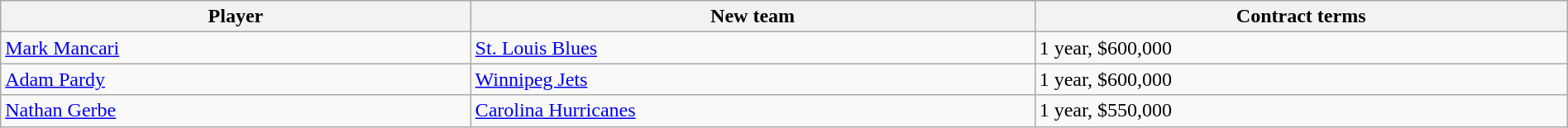<table class="wikitable" style="width:100%;">
<tr style="text-align:center; background:#ddd;">
<th style="width:30%;">Player</th>
<th style="width:36%;">New team</th>
<th style="width:34%;">Contract terms</th>
</tr>
<tr>
<td><a href='#'>Mark Mancari</a></td>
<td><a href='#'>St. Louis Blues</a></td>
<td>1 year, $600,000</td>
</tr>
<tr>
<td><a href='#'>Adam Pardy</a></td>
<td><a href='#'>Winnipeg Jets</a></td>
<td>1 year, $600,000</td>
</tr>
<tr>
<td><a href='#'>Nathan Gerbe</a></td>
<td><a href='#'>Carolina Hurricanes</a></td>
<td>1 year, $550,000</td>
</tr>
</table>
